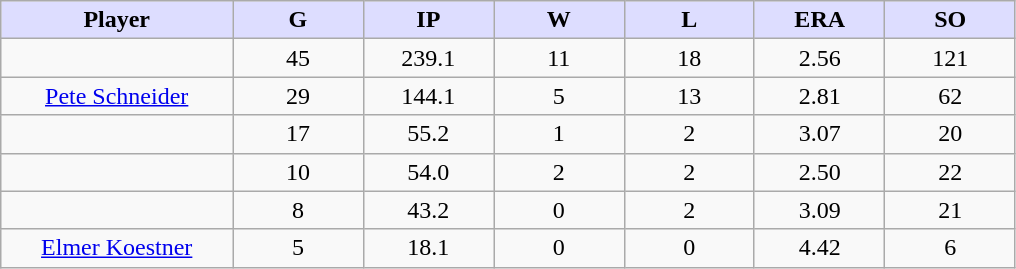<table class="wikitable sortable">
<tr>
<th style="background:#ddf; width:16%;">Player</th>
<th style="background:#ddf; width:9%;">G</th>
<th style="background:#ddf; width:9%;">IP</th>
<th style="background:#ddf; width:9%;">W</th>
<th style="background:#ddf; width:9%;">L</th>
<th style="background:#ddf; width:9%;">ERA</th>
<th style="background:#ddf; width:9%;">SO</th>
</tr>
<tr align=center>
<td></td>
<td>45</td>
<td>239.1</td>
<td>11</td>
<td>18</td>
<td>2.56</td>
<td>121</td>
</tr>
<tr align=center>
<td><a href='#'>Pete Schneider</a></td>
<td>29</td>
<td>144.1</td>
<td>5</td>
<td>13</td>
<td>2.81</td>
<td>62</td>
</tr>
<tr align=center>
<td></td>
<td>17</td>
<td>55.2</td>
<td>1</td>
<td>2</td>
<td>3.07</td>
<td>20</td>
</tr>
<tr align=center>
<td></td>
<td>10</td>
<td>54.0</td>
<td>2</td>
<td>2</td>
<td>2.50</td>
<td>22</td>
</tr>
<tr align=center>
<td></td>
<td>8</td>
<td>43.2</td>
<td>0</td>
<td>2</td>
<td>3.09</td>
<td>21</td>
</tr>
<tr align=center>
<td><a href='#'>Elmer Koestner</a></td>
<td>5</td>
<td>18.1</td>
<td>0</td>
<td>0</td>
<td>4.42</td>
<td>6</td>
</tr>
</table>
